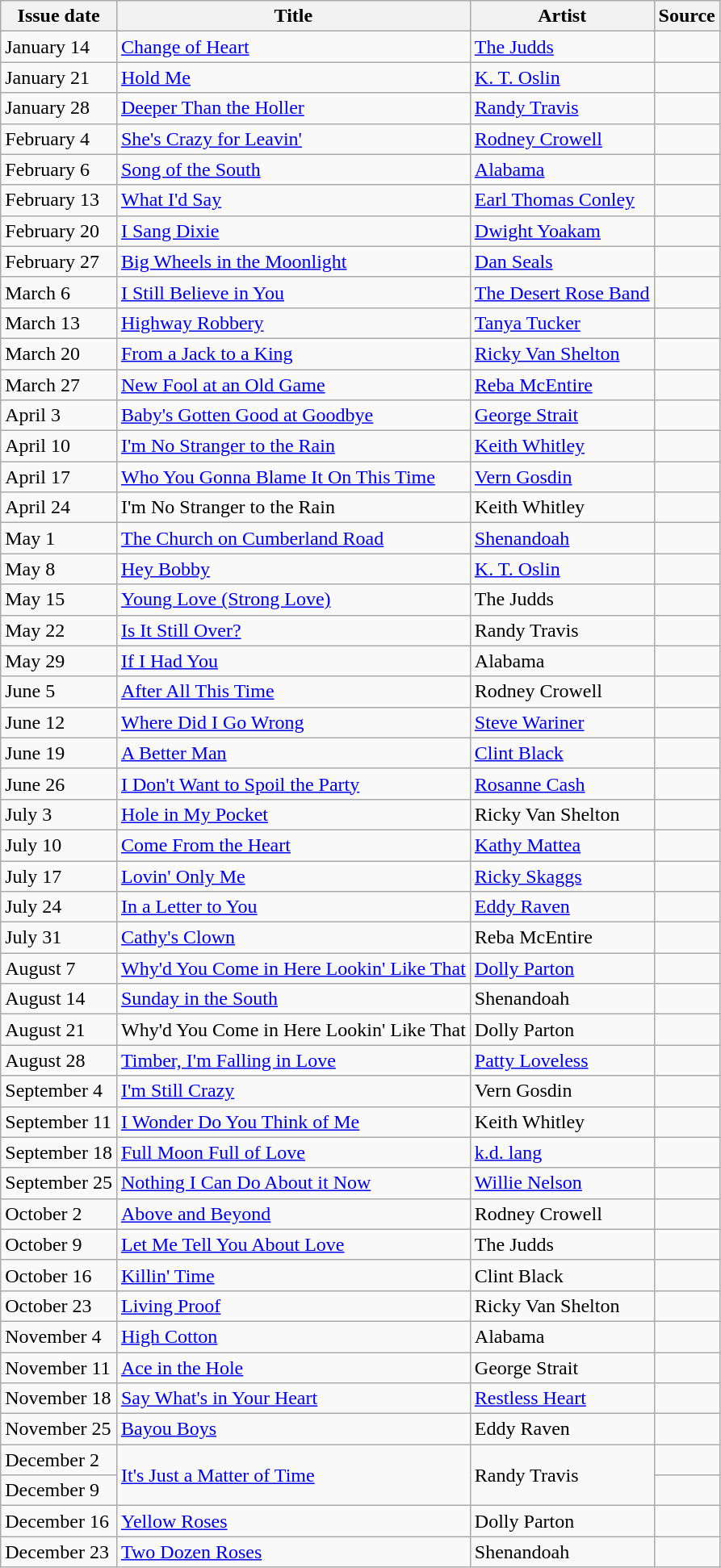<table class="wikitable">
<tr>
<th>Issue date</th>
<th>Title</th>
<th>Artist</th>
<th>Source</th>
</tr>
<tr>
<td>January 14</td>
<td><a href='#'>Change of Heart</a></td>
<td><a href='#'>The Judds</a></td>
<td align=center></td>
</tr>
<tr>
<td>January 21</td>
<td><a href='#'>Hold Me</a></td>
<td><a href='#'>K. T. Oslin</a></td>
<td align=center></td>
</tr>
<tr>
<td>January 28</td>
<td><a href='#'>Deeper Than the Holler</a></td>
<td><a href='#'>Randy Travis</a></td>
<td align=center></td>
</tr>
<tr>
<td>February 4</td>
<td><a href='#'>She's Crazy for Leavin'</a></td>
<td><a href='#'>Rodney Crowell</a></td>
<td align=center></td>
</tr>
<tr>
<td>February 6</td>
<td><a href='#'>Song of the South</a></td>
<td><a href='#'>Alabama</a></td>
<td align=center></td>
</tr>
<tr>
<td>February 13</td>
<td><a href='#'>What I'd Say</a></td>
<td><a href='#'>Earl Thomas Conley</a></td>
<td align=center></td>
</tr>
<tr>
<td>February 20</td>
<td><a href='#'>I Sang Dixie</a></td>
<td><a href='#'>Dwight Yoakam</a></td>
<td align=center></td>
</tr>
<tr>
<td>February 27</td>
<td><a href='#'>Big Wheels in the Moonlight</a></td>
<td><a href='#'>Dan Seals</a></td>
<td align=center></td>
</tr>
<tr>
<td>March 6</td>
<td><a href='#'>I Still Believe in You</a></td>
<td><a href='#'>The Desert Rose Band</a></td>
<td align=center></td>
</tr>
<tr>
<td>March 13</td>
<td><a href='#'>Highway Robbery</a></td>
<td><a href='#'>Tanya Tucker</a></td>
<td align=center></td>
</tr>
<tr>
<td>March 20</td>
<td><a href='#'>From a Jack to a King</a></td>
<td><a href='#'>Ricky Van Shelton</a></td>
<td align=center></td>
</tr>
<tr>
<td>March 27</td>
<td><a href='#'>New Fool at an Old Game</a></td>
<td><a href='#'>Reba McEntire</a></td>
<td align=center></td>
</tr>
<tr>
<td>April 3</td>
<td><a href='#'>Baby's Gotten Good at Goodbye</a></td>
<td><a href='#'>George Strait</a></td>
<td align=center></td>
</tr>
<tr>
<td>April 10</td>
<td><a href='#'>I'm No Stranger to the Rain</a></td>
<td><a href='#'>Keith Whitley</a></td>
<td align=center></td>
</tr>
<tr>
<td>April 17</td>
<td><a href='#'>Who You Gonna Blame It On This Time</a></td>
<td><a href='#'>Vern Gosdin</a></td>
<td align=center></td>
</tr>
<tr>
<td>April 24</td>
<td>I'm No Stranger to the Rain</td>
<td>Keith Whitley</td>
<td align=center></td>
</tr>
<tr>
<td>May 1</td>
<td><a href='#'>The Church on Cumberland Road</a></td>
<td><a href='#'>Shenandoah</a></td>
<td align=center></td>
</tr>
<tr>
<td>May 8</td>
<td><a href='#'>Hey Bobby</a></td>
<td><a href='#'>K. T. Oslin</a></td>
<td align=center></td>
</tr>
<tr>
<td>May 15</td>
<td><a href='#'>Young Love (Strong Love)</a></td>
<td>The Judds</td>
<td align=center></td>
</tr>
<tr>
<td>May 22</td>
<td><a href='#'>Is It Still Over?</a></td>
<td>Randy Travis</td>
<td align=center></td>
</tr>
<tr>
<td>May 29</td>
<td><a href='#'>If I Had You</a></td>
<td>Alabama</td>
<td align=center></td>
</tr>
<tr>
<td>June 5</td>
<td><a href='#'>After All This Time</a></td>
<td>Rodney Crowell</td>
<td align=center></td>
</tr>
<tr>
<td>June 12</td>
<td><a href='#'>Where Did I Go Wrong</a></td>
<td><a href='#'>Steve Wariner</a></td>
<td align=center></td>
</tr>
<tr>
<td>June 19</td>
<td><a href='#'>A Better Man</a></td>
<td><a href='#'>Clint Black</a></td>
<td align=center></td>
</tr>
<tr>
<td>June 26</td>
<td><a href='#'>I Don't Want to Spoil the Party</a></td>
<td><a href='#'>Rosanne Cash</a></td>
<td align=center></td>
</tr>
<tr>
<td>July 3</td>
<td><a href='#'>Hole in My Pocket</a></td>
<td>Ricky Van Shelton</td>
<td align=center></td>
</tr>
<tr>
<td>July 10</td>
<td><a href='#'>Come From the Heart</a></td>
<td><a href='#'>Kathy Mattea</a></td>
<td align=center></td>
</tr>
<tr>
<td>July 17</td>
<td><a href='#'>Lovin' Only Me</a></td>
<td><a href='#'>Ricky Skaggs</a></td>
<td align=center></td>
</tr>
<tr>
<td>July 24</td>
<td><a href='#'>In a Letter to You</a></td>
<td><a href='#'>Eddy Raven</a></td>
<td align=center></td>
</tr>
<tr>
<td>July 31</td>
<td><a href='#'>Cathy's Clown</a></td>
<td>Reba McEntire</td>
<td align=center></td>
</tr>
<tr>
<td>August 7</td>
<td><a href='#'>Why'd You Come in Here Lookin' Like That</a></td>
<td><a href='#'>Dolly Parton</a></td>
<td align=center></td>
</tr>
<tr>
<td>August 14</td>
<td><a href='#'>Sunday in the South</a></td>
<td>Shenandoah</td>
<td align=center></td>
</tr>
<tr>
<td>August 21</td>
<td>Why'd You Come in Here Lookin' Like That</td>
<td>Dolly Parton</td>
<td align=center></td>
</tr>
<tr>
<td>August 28</td>
<td><a href='#'>Timber, I'm Falling in Love</a></td>
<td><a href='#'>Patty Loveless</a></td>
<td align=center></td>
</tr>
<tr>
<td>September 4</td>
<td><a href='#'>I'm Still Crazy</a></td>
<td>Vern Gosdin</td>
<td align=center></td>
</tr>
<tr>
<td>September 11</td>
<td><a href='#'>I Wonder Do You Think of Me</a></td>
<td>Keith Whitley</td>
<td align=center></td>
</tr>
<tr>
<td>September 18</td>
<td><a href='#'>Full Moon Full of Love</a></td>
<td><a href='#'>k.d. lang</a></td>
<td align=center></td>
</tr>
<tr>
<td>September 25</td>
<td><a href='#'>Nothing I Can Do About it Now</a></td>
<td><a href='#'>Willie Nelson</a></td>
<td align=center></td>
</tr>
<tr>
<td>October 2</td>
<td><a href='#'>Above and Beyond</a></td>
<td>Rodney Crowell</td>
<td align=center></td>
</tr>
<tr>
<td>October 9</td>
<td><a href='#'>Let Me Tell You About Love</a></td>
<td>The Judds</td>
<td align=center></td>
</tr>
<tr>
<td>October 16</td>
<td><a href='#'>Killin' Time</a></td>
<td>Clint Black</td>
<td align=center></td>
</tr>
<tr>
<td>October 23</td>
<td><a href='#'>Living Proof</a></td>
<td>Ricky Van Shelton</td>
<td align=center></td>
</tr>
<tr>
<td>November 4</td>
<td><a href='#'>High Cotton</a></td>
<td>Alabama</td>
<td align=center></td>
</tr>
<tr>
<td>November 11</td>
<td><a href='#'>Ace in the Hole</a></td>
<td>George Strait</td>
<td align=center></td>
</tr>
<tr>
<td>November 18</td>
<td><a href='#'>Say What's in Your Heart</a></td>
<td><a href='#'>Restless Heart</a></td>
<td align=center></td>
</tr>
<tr>
<td>November 25</td>
<td><a href='#'>Bayou Boys</a></td>
<td>Eddy Raven</td>
<td align=center></td>
</tr>
<tr>
<td>December 2</td>
<td rowspan=2><a href='#'>It's Just a Matter of Time</a></td>
<td rowspan=2>Randy Travis</td>
<td align=center></td>
</tr>
<tr>
<td>December 9</td>
<td align=center></td>
</tr>
<tr>
<td>December 16</td>
<td><a href='#'>Yellow Roses</a></td>
<td>Dolly Parton</td>
<td align=center></td>
</tr>
<tr>
<td>December 23</td>
<td><a href='#'>Two Dozen Roses</a></td>
<td>Shenandoah</td>
<td align=center></td>
</tr>
</table>
